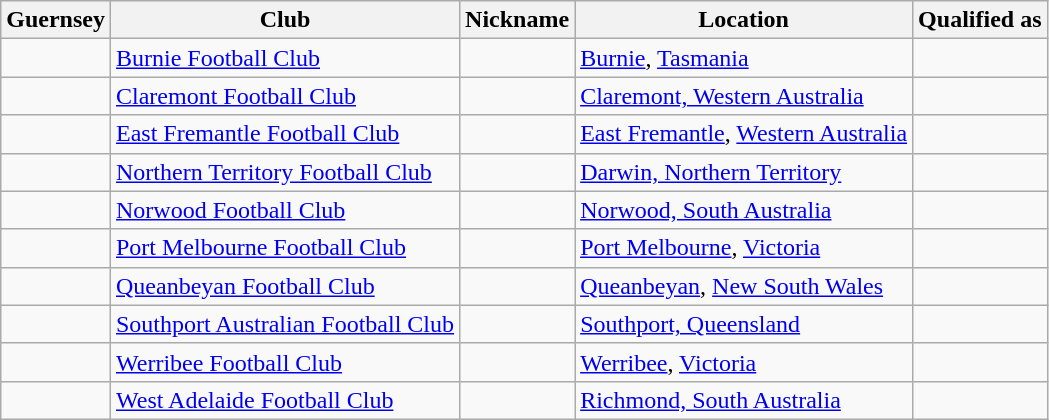<table class="wikitable sortable">
<tr>
<th>Guernsey</th>
<th>Club</th>
<th>Nickname</th>
<th>Location</th>
<th>Qualified as</th>
</tr>
<tr>
<td style="text-align:center;"></td>
<td><a href='#'>Burnie Football Club</a></td>
<td></td>
<td><a href='#'>Burnie</a>, <a href='#'>Tasmania</a></td>
<td></td>
</tr>
<tr>
<td style="text-align:center;"></td>
<td><a href='#'>Claremont Football Club</a></td>
<td></td>
<td><a href='#'>Claremont, Western Australia</a></td>
<td></td>
</tr>
<tr>
<td style="text-align:center;"></td>
<td><a href='#'>East Fremantle Football Club</a></td>
<td></td>
<td><a href='#'>East Fremantle</a>, <a href='#'>Western Australia</a></td>
<td></td>
</tr>
<tr>
<td style="text-align:center;"></td>
<td><a href='#'>Northern Territory Football Club</a></td>
<td></td>
<td><a href='#'>Darwin, Northern Territory</a></td>
<td></td>
</tr>
<tr>
<td style="text-align:center;"></td>
<td><a href='#'>Norwood Football Club</a></td>
<td></td>
<td><a href='#'>Norwood, South Australia</a></td>
<td></td>
</tr>
<tr>
<td style="text-align:center;"></td>
<td><a href='#'>Port Melbourne Football Club</a></td>
<td></td>
<td><a href='#'>Port Melbourne</a>, <a href='#'>Victoria</a></td>
<td></td>
</tr>
<tr>
<td style="text-align:center;"></td>
<td><a href='#'>Queanbeyan Football Club</a></td>
<td></td>
<td><a href='#'>Queanbeyan</a>, <a href='#'>New South Wales</a></td>
<td></td>
</tr>
<tr>
<td style="text-align:center;"></td>
<td><a href='#'>Southport Australian Football Club</a></td>
<td></td>
<td><a href='#'>Southport, Queensland</a></td>
<td></td>
</tr>
<tr>
<td style="text-align:center;"></td>
<td><a href='#'>Werribee Football Club</a></td>
<td></td>
<td><a href='#'>Werribee</a>, <a href='#'>Victoria</a></td>
<td></td>
</tr>
<tr>
<td style="text-align:center;"></td>
<td><a href='#'>West Adelaide Football Club</a></td>
<td></td>
<td><a href='#'>Richmond, South Australia</a></td>
<td></td>
</tr>
</table>
